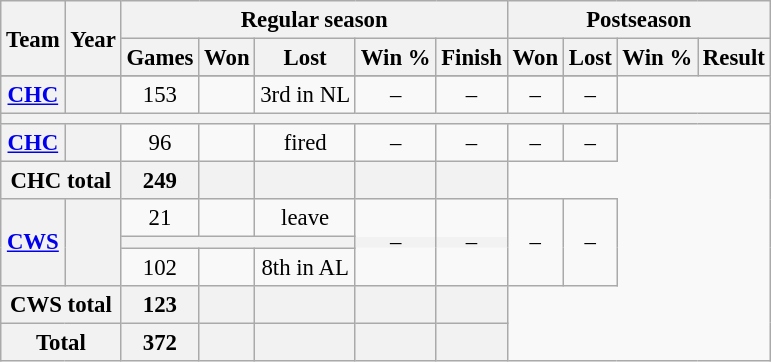<table class="wikitable" style="font-size: 95%; text-align:center;">
<tr>
<th rowspan="2">Team</th>
<th rowspan="2">Year</th>
<th colspan="5">Regular season</th>
<th colspan="4">Postseason</th>
</tr>
<tr>
<th>Games</th>
<th>Won</th>
<th>Lost</th>
<th>Win %</th>
<th>Finish</th>
<th>Won</th>
<th>Lost</th>
<th>Win %</th>
<th>Result</th>
</tr>
<tr>
</tr>
<tr>
<th><a href='#'>CHC</a></th>
<th></th>
<td>153</td>
<td></td>
<td>3rd in NL</td>
<td>–</td>
<td>–</td>
<td>–</td>
<td>–</td>
</tr>
<tr>
<th colspan="11"></th>
</tr>
<tr>
<th><a href='#'>CHC</a></th>
<th></th>
<td>96</td>
<td></td>
<td>fired</td>
<td>–</td>
<td>–</td>
<td>–</td>
<td>–</td>
</tr>
<tr>
<th colspan="2">CHC total</th>
<th>249</th>
<th></th>
<th></th>
<th></th>
<th></th>
</tr>
<tr>
<th rowspan="3"><a href='#'>CWS</a></th>
<th rowspan="3"></th>
<td>21</td>
<td></td>
<td>leave</td>
<td rowspan="3">–</td>
<td rowspan="3">–</td>
<td rowspan="3">–</td>
<td rowspan="3">–</td>
</tr>
<tr>
<th colspan="5"></th>
</tr>
<tr>
<td>102</td>
<td></td>
<td>8th in AL</td>
</tr>
<tr>
<th colspan="2">CWS total</th>
<th>123</th>
<th></th>
<th></th>
<th></th>
<th></th>
</tr>
<tr>
<th colspan="2">Total</th>
<th>372</th>
<th></th>
<th></th>
<th></th>
<th></th>
</tr>
</table>
